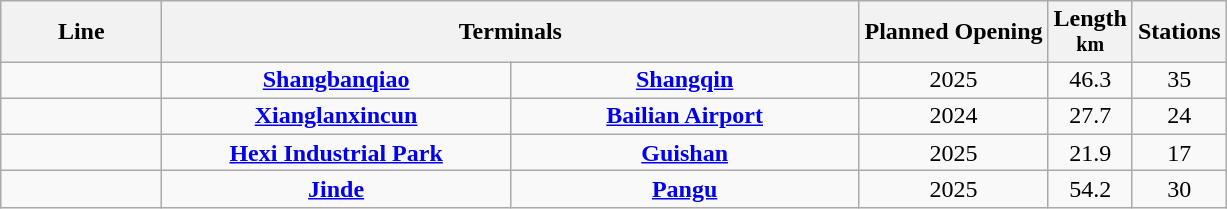<table class="wikitable sortable" style="cell-padding:1.5; font-size:100%; text-align:center;">
<tr>
<th data-sort-type="text"style="width:100px;">Line</th>
<th class="unsortable" colspan="2" style="width:400px; line-height:1.05">Terminals</th>
<th>Planned Opening</th>
<th style="line-height:1.05">Length<br><small>km</small></th>
<th style="line-height:1.05">Stations</th>
</tr>
<tr>
<td style="text-align:center; line-height:1.05"></td>
<td style="text-align:center; width:225px; line-height:1.05"><strong><a href='#'>Shangbanqiao</a></strong></td>
<td style="text-align:center; width:225px; line-height:1.05"><strong><a href='#'>Shangqin</a></strong></td>
<td style="text-align:center; line-height:1.05">2025</td>
<td style="text-align:center; line-height:1.05">46.3</td>
<td style="text-align:center; line-height:1.05">35</td>
</tr>
<tr>
<td style="text-align:center; line-height:1.05"></td>
<td style="text-align:center; width:225px; line-height:1.05"><strong><a href='#'>Xianglanxincun</a></strong></td>
<td style="text-align:center; width:225px; line-height:1.05"><strong><a href='#'>Bailian Airport</a></strong></td>
<td style="text-align:center; line-height:1.05">2024</td>
<td style="text-align:center; line-height:1.05">27.7</td>
<td style="text-align:center; line-height:1.05">24</td>
</tr>
<tr>
<td style="text-align:center; line-height:1.05"></td>
<td style="text-align:center; width:225px; line-height:1.05"><strong><a href='#'>Hexi Industrial Park</a></strong></td>
<td style="text-align:center; width:225px; line-height:1.05"><strong><a href='#'>Guishan</a></strong></td>
<td style="text-align:center; line-height:1.05">2025</td>
<td style="text-align:center; line-height:1.05">21.9</td>
<td style="text-align:center; line-height:1.05">17</td>
</tr>
<tr>
<td style="text-align:center; line-height:1.05"></td>
<td style="text-align:center; width:225px; line-height:1.05"><strong><a href='#'>Jinde</a></strong></td>
<td style="text-align:center; width:225px; line-height:1.05"><strong><a href='#'>Pangu</a></strong></td>
<td style="text-align:center; line-height:1.05">2025</td>
<td style="text-align:center; line-height:1.05">54.2</td>
<td style="text-align:center; line-height:1.05">30</td>
</tr>
</table>
